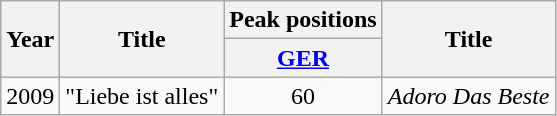<table class="wikitable">
<tr>
<th rowspan="2">Year</th>
<th rowspan="2">Title</th>
<th>Peak positions</th>
<th rowspan="2">Title</th>
</tr>
<tr>
<th scope="col"><a href='#'>GER</a></th>
</tr>
<tr>
<td align="center">2009</td>
<td>"Liebe ist alles"</td>
<td align="center">60</td>
<td align="center"><em>Adoro Das Beste</em></td>
</tr>
</table>
